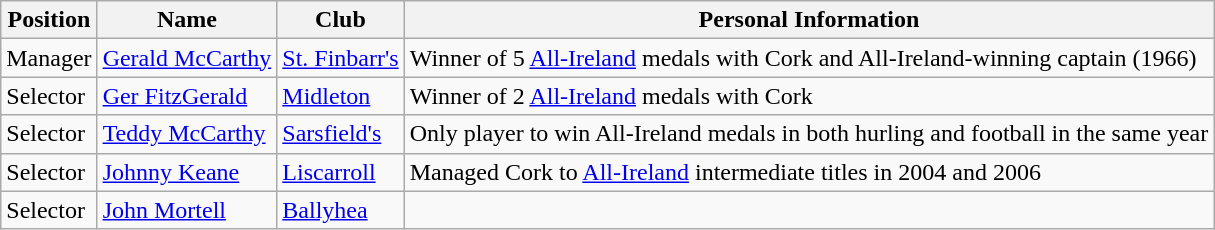<table class="wikitable" style="text-align: left;">
<tr>
<th>Position</th>
<th>Name</th>
<th>Club</th>
<th>Personal Information</th>
</tr>
<tr>
<td>Manager</td>
<td><a href='#'>Gerald McCarthy</a></td>
<td><a href='#'>St. Finbarr's</a></td>
<td>Winner of 5 <a href='#'>All-Ireland</a> medals with Cork and All-Ireland-winning captain (1966)</td>
</tr>
<tr>
<td>Selector</td>
<td><a href='#'>Ger FitzGerald</a></td>
<td><a href='#'>Midleton</a></td>
<td>Winner of 2 <a href='#'>All-Ireland</a> medals with Cork</td>
</tr>
<tr>
<td>Selector</td>
<td><a href='#'>Teddy McCarthy</a></td>
<td><a href='#'>Sarsfield's</a></td>
<td>Only player to win All-Ireland medals in both hurling and football in the same year</td>
</tr>
<tr>
<td>Selector</td>
<td><a href='#'>Johnny Keane</a></td>
<td><a href='#'>Liscarroll</a></td>
<td>Managed Cork to <a href='#'>All-Ireland</a> intermediate titles in 2004 and 2006</td>
</tr>
<tr>
<td>Selector</td>
<td><a href='#'>John Mortell</a></td>
<td><a href='#'>Ballyhea</a></td>
<td></td>
</tr>
</table>
